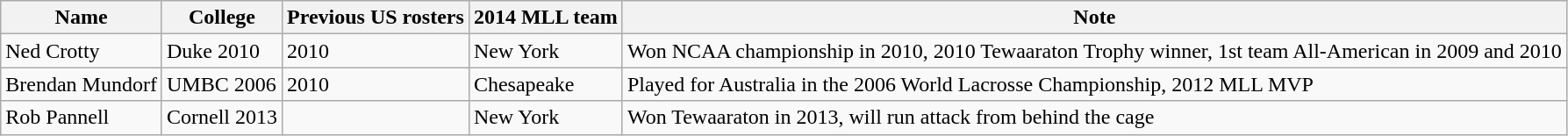<table class="wikitable">
<tr ;>
<th>Name</th>
<th>College</th>
<th>Previous US rosters</th>
<th>2014 MLL team</th>
<th>Note</th>
</tr>
<tr>
<td>Ned Crotty</td>
<td>Duke 2010</td>
<td>2010</td>
<td>New York</td>
<td>Won NCAA championship in 2010, 2010 Tewaaraton Trophy winner, 1st team All-American in 2009 and 2010</td>
</tr>
<tr>
<td>Brendan Mundorf</td>
<td>UMBC 2006</td>
<td>2010</td>
<td>Chesapeake</td>
<td>Played for Australia in the 2006 World Lacrosse Championship, 2012 MLL MVP</td>
</tr>
<tr>
<td>Rob Pannell</td>
<td>Cornell 2013</td>
<td></td>
<td>New York</td>
<td>Won Tewaaraton in 2013, will run attack from behind the cage</td>
</tr>
</table>
